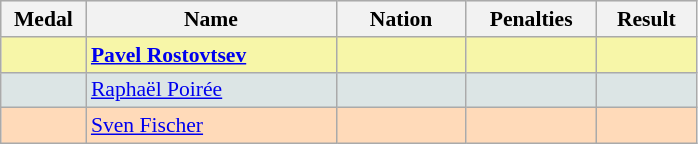<table class=wikitable style="border:1px solid #AAAAAA;font-size:90%">
<tr bgcolor="#E4E4E4">
<th style="border-bottom:1px solid #AAAAAA" width=50>Medal</th>
<th style="border-bottom:1px solid #AAAAAA" width=160>Name</th>
<th style="border-bottom:1px solid #AAAAAA" width=80>Nation</th>
<th style="border-bottom:1px solid #AAAAAA" width=80>Penalties</th>
<th style="border-bottom:1px solid #AAAAAA" width=60>Result</th>
</tr>
<tr bgcolor="#F7F6A8">
<td align="center"></td>
<td><strong><a href='#'>Pavel Rostovtsev</a></strong></td>
<td align="center"></td>
<td align="center"></td>
<td align="right"></td>
</tr>
<tr bgcolor="#DCE5E5">
<td align="center"></td>
<td><a href='#'>Raphaël Poirée</a></td>
<td align="center"></td>
<td align="center"></td>
<td align="right"></td>
</tr>
<tr bgcolor="#FFDAB9">
<td align="center"></td>
<td><a href='#'>Sven Fischer</a></td>
<td align="center"></td>
<td align="center"></td>
<td align="right"></td>
</tr>
</table>
